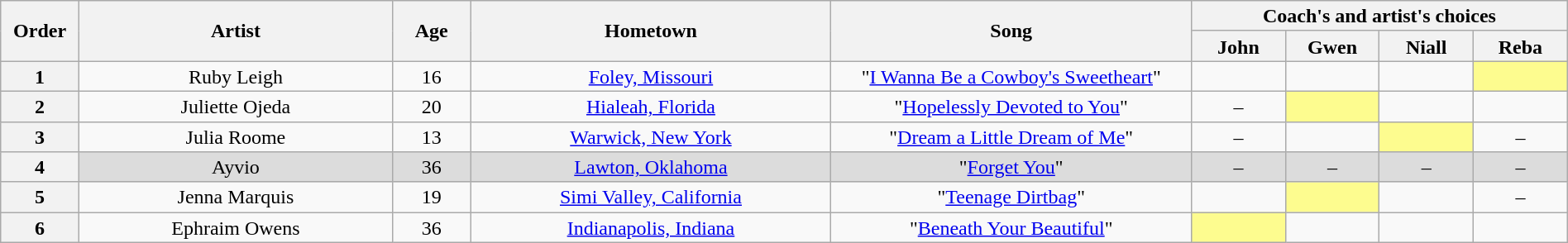<table class="wikitable" style="text-align:center; line-height:17px; width:100%">
<tr>
<th rowspan="2" scope="col" style="width:05%">Order</th>
<th rowspan="2" scope="col" style="width:20%">Artist</th>
<th rowspan="2" scope="col" style="width:05%">Age</th>
<th rowspan="2" scope="col" style="width:23%">Hometown</th>
<th rowspan="2" scope="col" style="width:23%">Song</th>
<th colspan="4" scope="col" style="width:25%">Coach's and artist's choices</th>
</tr>
<tr>
<th style="width:06%">John</th>
<th style="width:06%">Gwen</th>
<th style="width:06%">Niall</th>
<th style="width:06%">Reba</th>
</tr>
<tr>
<th>1</th>
<td>Ruby Leigh</td>
<td>16</td>
<td><a href='#'>Foley, Missouri</a></td>
<td>"<a href='#'>I Wanna Be a Cowboy's Sweetheart</a>"</td>
<td><em></em></td>
<td><em></em></td>
<td><em></em></td>
<td style="background:#fdfc8f"><em></em></td>
</tr>
<tr>
<th>2</th>
<td>Juliette Ojeda</td>
<td>20</td>
<td><a href='#'>Hialeah, Florida</a></td>
<td>"<a href='#'>Hopelessly Devoted to You</a>"</td>
<td>–</td>
<td style="background:#fdfc8f"><em></em></td>
<td><em></em></td>
<td><em></em></td>
</tr>
<tr>
<th>3</th>
<td>Julia Roome</td>
<td>13</td>
<td><a href='#'>Warwick, New York</a></td>
<td>"<a href='#'>Dream a Little Dream of Me</a>"</td>
<td>–</td>
<td><em></em></td>
<td style="background:#fdfc8f"><em></em></td>
<td>–</td>
</tr>
<tr style="background:#DCDCDC">
<th>4</th>
<td>Ayvio</td>
<td>36</td>
<td><a href='#'>Lawton, Oklahoma</a></td>
<td>"<a href='#'>Forget You</a>"</td>
<td>–</td>
<td>–</td>
<td>–</td>
<td>–</td>
</tr>
<tr>
<th>5</th>
<td>Jenna Marquis</td>
<td>19</td>
<td><a href='#'>Simi Valley, California</a></td>
<td>"<a href='#'>Teenage Dirtbag</a>"</td>
<td><em></em></td>
<td style="background:#fdfc8f"><em></em></td>
<td><em></em></td>
<td>–</td>
</tr>
<tr>
<th>6</th>
<td>Ephraim Owens</td>
<td>36</td>
<td><a href='#'>Indianapolis, Indiana</a></td>
<td>"<a href='#'>Beneath Your Beautiful</a>"</td>
<td style="background:#fdfc8f"><em></em></td>
<td><em></em></td>
<td><em></em></td>
<td><em></em></td>
</tr>
</table>
